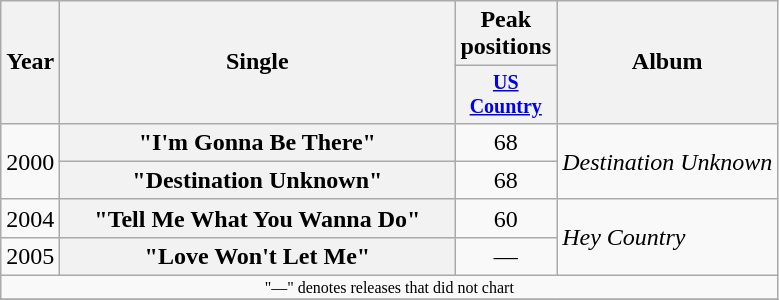<table class="wikitable plainrowheaders" style="text-align:center;">
<tr>
<th rowspan="2">Year</th>
<th rowspan="2" style="width:16em;">Single</th>
<th colspan="1">Peak positions</th>
<th rowspan="2">Album</th>
</tr>
<tr style="font-size:smaller;">
<th width="60"><a href='#'>US Country</a></th>
</tr>
<tr>
<td rowspan="2">2000</td>
<th scope="row">"I'm Gonna Be There"</th>
<td>68</td>
<td align="left" rowspan="2"><em>Destination Unknown</em></td>
</tr>
<tr>
<th scope="row">"Destination Unknown"</th>
<td>68</td>
</tr>
<tr>
<td>2004</td>
<th scope="row">"Tell Me What You Wanna Do"</th>
<td>60</td>
<td align="left" rowspan="2"><em>Hey Country</em></td>
</tr>
<tr>
<td>2005</td>
<th scope="row">"Love Won't Let Me"</th>
<td>—</td>
</tr>
<tr>
<td colspan="4" style="font-size:8pt">"—" denotes releases that did not chart</td>
</tr>
<tr>
</tr>
</table>
